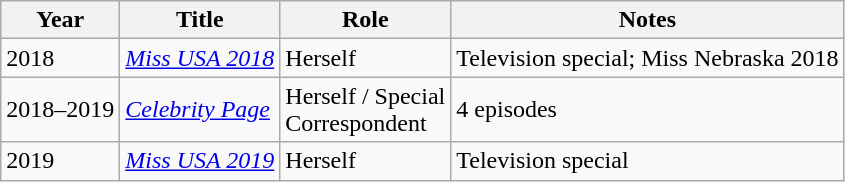<table class="wikitable">
<tr>
<th>Year</th>
<th>Title</th>
<th>Role</th>
<th>Notes</th>
</tr>
<tr>
<td>2018</td>
<td><em><a href='#'>Miss USA 2018</a></em></td>
<td>Herself</td>
<td>Television special; Miss Nebraska 2018</td>
</tr>
<tr>
<td>2018–2019</td>
<td><em><a href='#'>Celebrity Page</a></em></td>
<td>Herself / Special<br>Correspondent</td>
<td>4 episodes</td>
</tr>
<tr>
<td>2019</td>
<td><em><a href='#'>Miss USA 2019</a></em></td>
<td>Herself</td>
<td>Television special</td>
</tr>
</table>
